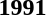<table>
<tr>
<td><strong>1991</strong><br></td>
</tr>
</table>
